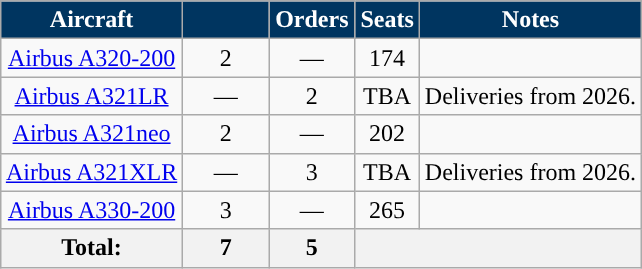<table class="wikitable" style="border-collapse:collapse;text-align:center;  margin: 1em auto;">
<tr>
<th style="background:#003560; color:white;">Aircraft</th>
<th style="background:#003560; color:white; width:50px;"></th>
<th style="background:#003560; color:white; width:50px;">Orders</th>
<th style="background:#003560; color:white;">Seats</th>
<th class="unsortable" style="background:#003560; color:white;">Notes</th>
</tr>
<tr>
<td><a href='#'>Airbus A320-200</a></td>
<td>2</td>
<td>—</td>
<td>174</td>
<td></td>
</tr>
<tr>
<td><a href='#'>Airbus A321LR</a></td>
<td>—</td>
<td>2</td>
<td><abbr>TBA</abbr></td>
<td>Deliveries from 2026.</td>
</tr>
<tr>
<td><a href='#'>Airbus A321neo</a></td>
<td>2</td>
<td>—</td>
<td>202</td>
<td></td>
</tr>
<tr>
<td><a href='#'>Airbus A321XLR</a></td>
<td>—</td>
<td>3</td>
<td><abbr>TBA</abbr></td>
<td>Deliveries from 2026.</td>
</tr>
<tr>
<td><a href='#'>Airbus A330-200</a></td>
<td>3</td>
<td>—</td>
<td>265</td>
<td></td>
</tr>
<tr>
<th>Total:</th>
<th>7</th>
<th>5</th>
<th colspan="2"></th>
</tr>
</table>
